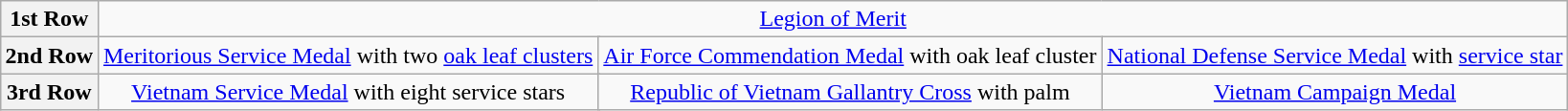<table class="wikitable" style="margin:1em auto; text-align:center;">
<tr>
<th>1st Row</th>
<td colspan="9"><a href='#'>Legion of Merit</a></td>
</tr>
<tr>
<th>2nd Row</th>
<td colspan="3"><a href='#'>Meritorious Service Medal</a> with two <a href='#'>oak leaf clusters</a></td>
<td colspan="3"><a href='#'>Air Force Commendation Medal</a> with oak leaf cluster</td>
<td colspan="3"><a href='#'>National Defense Service Medal</a> with <a href='#'>service star</a></td>
</tr>
<tr>
<th>3rd Row</th>
<td colspan="3"><a href='#'>Vietnam Service Medal</a> with eight service stars</td>
<td colspan="3"><a href='#'>Republic of Vietnam Gallantry Cross</a> with palm</td>
<td colspan="3"><a href='#'>Vietnam Campaign Medal</a></td>
</tr>
</table>
